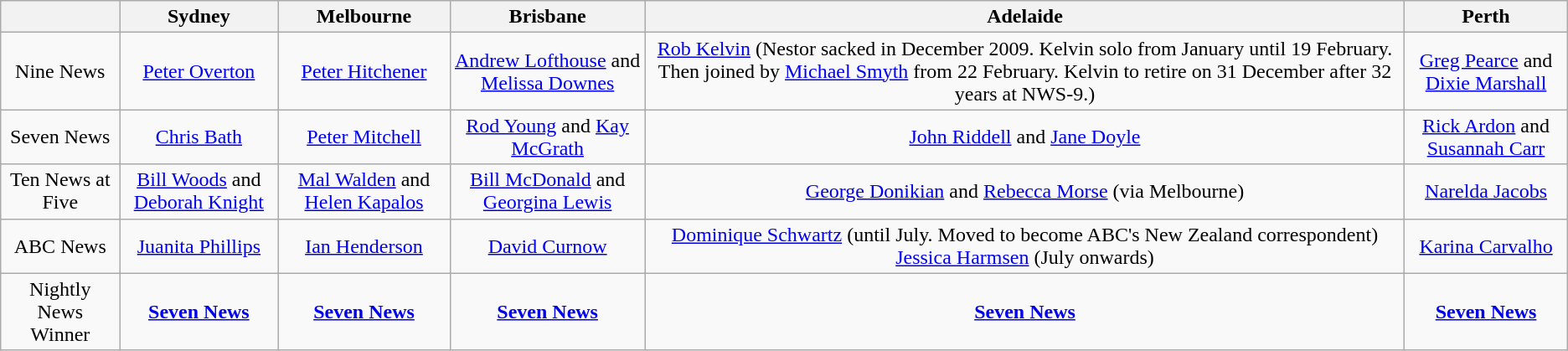<table class="wikitable">
<tr>
<th></th>
<th>Sydney</th>
<th>Melbourne</th>
<th>Brisbane</th>
<th>Adelaide</th>
<th>Perth</th>
</tr>
<tr style="text-align:center">
<td>Nine News</td>
<td><a href='#'>Peter Overton</a></td>
<td><a href='#'>Peter Hitchener</a></td>
<td><a href='#'>Andrew Lofthouse</a> and <a href='#'>Melissa Downes</a></td>
<td><a href='#'>Rob Kelvin</a> (Nestor sacked in December 2009. Kelvin solo from January until 19 February. Then joined by <a href='#'>Michael Smyth</a> from 22 February. Kelvin to retire on 31 December after 32 years at NWS-9.)</td>
<td><a href='#'>Greg Pearce</a> and <a href='#'>Dixie Marshall</a></td>
</tr>
<tr style="text-align:center">
<td>Seven News</td>
<td><a href='#'>Chris Bath</a></td>
<td><a href='#'>Peter Mitchell</a></td>
<td><a href='#'>Rod Young</a> and <a href='#'>Kay McGrath</a></td>
<td><a href='#'>John Riddell</a> and <a href='#'>Jane Doyle</a></td>
<td><a href='#'>Rick Ardon</a> and <a href='#'>Susannah Carr</a></td>
</tr>
<tr style="text-align:center">
<td>Ten News at Five</td>
<td><a href='#'>Bill Woods</a> and <a href='#'>Deborah Knight</a></td>
<td><a href='#'>Mal Walden</a> and <a href='#'>Helen Kapalos</a></td>
<td><a href='#'>Bill McDonald</a> and <a href='#'>Georgina Lewis</a></td>
<td><a href='#'>George Donikian</a> and <a href='#'>Rebecca Morse</a> (via Melbourne)</td>
<td><a href='#'>Narelda Jacobs</a></td>
</tr>
<tr style="text-align:center">
<td>ABC News</td>
<td><a href='#'>Juanita Phillips</a></td>
<td><a href='#'>Ian Henderson</a></td>
<td><a href='#'>David Curnow</a></td>
<td><a href='#'>Dominique Schwartz</a> (until July. Moved to become ABC's New Zealand correspondent) <a href='#'>Jessica Harmsen</a> (July onwards)</td>
<td><a href='#'>Karina Carvalho</a></td>
</tr>
<tr style="text-align:center">
<td>Nightly News Winner</td>
<td><strong><a href='#'>Seven News</a></strong></td>
<td><strong><a href='#'>Seven News</a></strong></td>
<td><strong><a href='#'>Seven News</a></strong></td>
<td><strong><a href='#'>Seven News</a></strong></td>
<td><strong><a href='#'>Seven News</a></strong></td>
</tr>
</table>
